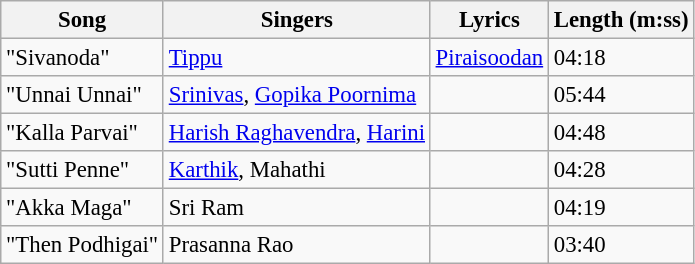<table class="wikitable" style="font-size:95%;">
<tr>
<th>Song</th>
<th>Singers</th>
<th>Lyrics</th>
<th>Length (m:ss)</th>
</tr>
<tr>
<td>"Sivanoda"</td>
<td><a href='#'>Tippu</a></td>
<td><a href='#'>Piraisoodan</a></td>
<td>04:18</td>
</tr>
<tr>
<td>"Unnai Unnai"</td>
<td><a href='#'>Srinivas</a>, <a href='#'>Gopika Poornima</a></td>
<td></td>
<td>05:44</td>
</tr>
<tr>
<td>"Kalla Parvai"</td>
<td><a href='#'>Harish Raghavendra</a>, <a href='#'>Harini</a></td>
<td></td>
<td>04:48</td>
</tr>
<tr>
<td>"Sutti Penne"</td>
<td><a href='#'>Karthik</a>, Mahathi</td>
<td></td>
<td>04:28</td>
</tr>
<tr>
<td>"Akka Maga"</td>
<td>Sri Ram</td>
<td></td>
<td>04:19</td>
</tr>
<tr>
<td>"Then Podhigai"</td>
<td>Prasanna Rao</td>
<td></td>
<td>03:40</td>
</tr>
</table>
